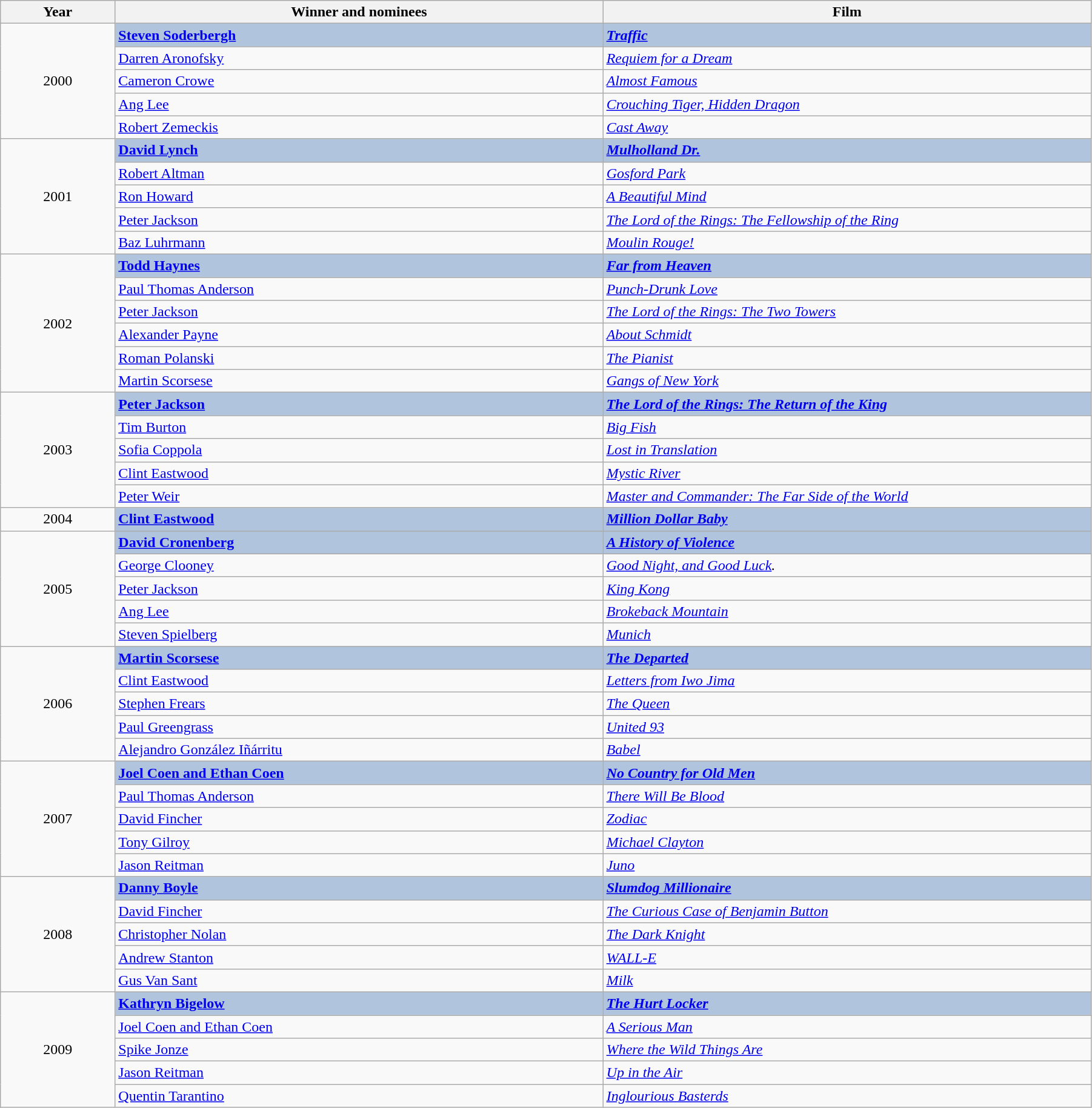<table class="wikitable" width="95%" cellpadding="5">
<tr>
<th width="100"><strong>Year</strong></th>
<th width="450"><strong>Winner and nominees</strong></th>
<th width="450"><strong>Film</strong></th>
</tr>
<tr>
<td rowspan="5" style="text-align:center;">2000</td>
<td style="background:#B0C4DE;"><strong><a href='#'>Steven Soderbergh</a></strong></td>
<td style="background:#B0C4DE;"><strong><em><a href='#'>Traffic</a></em></strong></td>
</tr>
<tr>
<td><a href='#'>Darren Aronofsky</a></td>
<td><em><a href='#'>Requiem for a Dream</a></em></td>
</tr>
<tr>
<td><a href='#'>Cameron Crowe</a></td>
<td><em><a href='#'>Almost Famous</a></em></td>
</tr>
<tr>
<td><a href='#'>Ang Lee</a></td>
<td><em><a href='#'>Crouching Tiger, Hidden Dragon</a></em></td>
</tr>
<tr>
<td><a href='#'>Robert Zemeckis</a></td>
<td><em><a href='#'>Cast Away</a></em></td>
</tr>
<tr>
<td rowspan="5" style="text-align:center;">2001</td>
<td style="background:#B0C4DE;"><strong><a href='#'>David Lynch</a></strong></td>
<td style="background:#B0C4DE;"><strong><em><a href='#'>Mulholland Dr.</a></em></strong></td>
</tr>
<tr>
<td><a href='#'>Robert Altman</a></td>
<td><em><a href='#'>Gosford Park</a></em></td>
</tr>
<tr>
<td><a href='#'>Ron Howard</a></td>
<td><em><a href='#'>A Beautiful Mind</a></em></td>
</tr>
<tr>
<td><a href='#'>Peter Jackson</a></td>
<td><em><a href='#'>The Lord of the Rings: The Fellowship of the Ring</a></em></td>
</tr>
<tr>
<td><a href='#'>Baz Luhrmann</a></td>
<td><em><a href='#'>Moulin Rouge!</a></em></td>
</tr>
<tr>
<td rowspan="6" style="text-align:center;">2002</td>
<td style="background:#B0C4DE;"><strong><a href='#'>Todd Haynes</a></strong></td>
<td style="background:#B0C4DE;"><strong><em><a href='#'>Far from Heaven</a></em></strong></td>
</tr>
<tr>
<td><a href='#'>Paul Thomas Anderson</a></td>
<td><em><a href='#'>Punch-Drunk Love</a></em></td>
</tr>
<tr>
<td><a href='#'>Peter Jackson</a></td>
<td><em><a href='#'>The Lord of the Rings: The Two Towers</a></em></td>
</tr>
<tr>
<td><a href='#'>Alexander Payne</a></td>
<td><em><a href='#'>About Schmidt</a></em></td>
</tr>
<tr>
<td><a href='#'>Roman Polanski</a></td>
<td><em><a href='#'>The Pianist</a></em></td>
</tr>
<tr>
<td><a href='#'>Martin Scorsese</a></td>
<td><em><a href='#'>Gangs of New York</a></em></td>
</tr>
<tr>
<td rowspan="5" style="text-align:center;">2003</td>
<td style="background:#B0C4DE;"><strong><a href='#'>Peter Jackson</a></strong></td>
<td style="background:#B0C4DE;"><strong><em><a href='#'>The Lord of the Rings: The Return of the King</a></em></strong></td>
</tr>
<tr>
<td><a href='#'>Tim Burton</a></td>
<td><em><a href='#'>Big Fish</a></em></td>
</tr>
<tr>
<td><a href='#'>Sofia Coppola</a></td>
<td><em><a href='#'>Lost in Translation</a></em></td>
</tr>
<tr>
<td><a href='#'>Clint Eastwood</a></td>
<td><em><a href='#'>Mystic River</a></em></td>
</tr>
<tr>
<td><a href='#'>Peter Weir</a></td>
<td><em><a href='#'>Master and Commander: The Far Side of the World</a></em></td>
</tr>
<tr>
<td style="text-align:center;">2004</td>
<td style="background:#B0C4DE;"><strong><a href='#'>Clint Eastwood</a></strong></td>
<td style="background:#B0C4DE;"><strong><em><a href='#'>Million Dollar Baby</a></em></strong></td>
</tr>
<tr>
<td rowspan="5" style="text-align:center;">2005</td>
<td style="background:#B0C4DE;"><strong><a href='#'>David Cronenberg</a></strong></td>
<td style="background:#B0C4DE;"><strong><em><a href='#'>A History of Violence</a></em></strong></td>
</tr>
<tr>
<td><a href='#'>George Clooney</a></td>
<td><em><a href='#'>Good Night, and Good Luck</a>.</em></td>
</tr>
<tr>
<td><a href='#'>Peter Jackson</a></td>
<td><em><a href='#'>King Kong</a></em></td>
</tr>
<tr>
<td><a href='#'>Ang Lee</a></td>
<td><em><a href='#'>Brokeback Mountain</a></em></td>
</tr>
<tr>
<td><a href='#'>Steven Spielberg</a></td>
<td><em><a href='#'>Munich</a></em></td>
</tr>
<tr>
<td rowspan="5" style="text-align:center;">2006</td>
<td style="background:#B0C4DE;"><strong><a href='#'>Martin Scorsese</a></strong></td>
<td style="background:#B0C4DE;"><strong><em><a href='#'>The Departed</a></em></strong></td>
</tr>
<tr>
<td><a href='#'>Clint Eastwood</a></td>
<td><em><a href='#'>Letters from Iwo Jima</a></em></td>
</tr>
<tr>
<td><a href='#'>Stephen Frears</a></td>
<td><em><a href='#'>The Queen</a></em></td>
</tr>
<tr>
<td><a href='#'>Paul Greengrass</a></td>
<td><em><a href='#'>United 93</a></em></td>
</tr>
<tr>
<td><a href='#'>Alejandro González Iñárritu</a></td>
<td><em><a href='#'>Babel</a></em></td>
</tr>
<tr>
<td rowspan="5" style="text-align:center;">2007</td>
<td style="background:#B0C4DE;"><strong><a href='#'>Joel Coen and Ethan Coen</a></strong></td>
<td style="background:#B0C4DE;"><strong><em><a href='#'>No Country for Old Men</a></em></strong></td>
</tr>
<tr>
<td><a href='#'>Paul Thomas Anderson</a></td>
<td><em><a href='#'>There Will Be Blood</a></em></td>
</tr>
<tr>
<td><a href='#'>David Fincher</a></td>
<td><em><a href='#'>Zodiac</a></em></td>
</tr>
<tr>
<td><a href='#'>Tony Gilroy</a></td>
<td><em><a href='#'>Michael Clayton</a></em></td>
</tr>
<tr>
<td><a href='#'>Jason Reitman</a></td>
<td><em><a href='#'>Juno</a></em></td>
</tr>
<tr>
<td rowspan="5" style="text-align:center;">2008</td>
<td style="background:#B0C4DE;"><strong><a href='#'>Danny Boyle</a></strong></td>
<td style="background:#B0C4DE;"><strong><em><a href='#'>Slumdog Millionaire</a></em></strong></td>
</tr>
<tr>
<td><a href='#'>David Fincher</a></td>
<td><em><a href='#'>The Curious Case of Benjamin Button</a></em></td>
</tr>
<tr>
<td><a href='#'>Christopher Nolan</a></td>
<td><em><a href='#'>The Dark Knight</a></em></td>
</tr>
<tr>
<td><a href='#'>Andrew Stanton</a></td>
<td><em><a href='#'>WALL-E</a></em></td>
</tr>
<tr>
<td><a href='#'>Gus Van Sant</a></td>
<td><em><a href='#'>Milk</a></em></td>
</tr>
<tr>
<td rowspan="5" style="text-align:center;">2009</td>
<td style="background:#B0C4DE;"><strong><a href='#'>Kathryn Bigelow</a></strong></td>
<td style="background:#B0C4DE;"><strong><em><a href='#'>The Hurt Locker</a></em></strong></td>
</tr>
<tr>
<td><a href='#'>Joel Coen and Ethan Coen</a></td>
<td><em><a href='#'>A Serious Man</a></em></td>
</tr>
<tr>
<td><a href='#'>Spike Jonze</a></td>
<td><em><a href='#'>Where the Wild Things Are</a></em></td>
</tr>
<tr>
<td><a href='#'>Jason Reitman</a></td>
<td><em><a href='#'>Up in the Air</a></em></td>
</tr>
<tr>
<td><a href='#'>Quentin Tarantino</a></td>
<td><em><a href='#'>Inglourious Basterds</a></em></td>
</tr>
</table>
